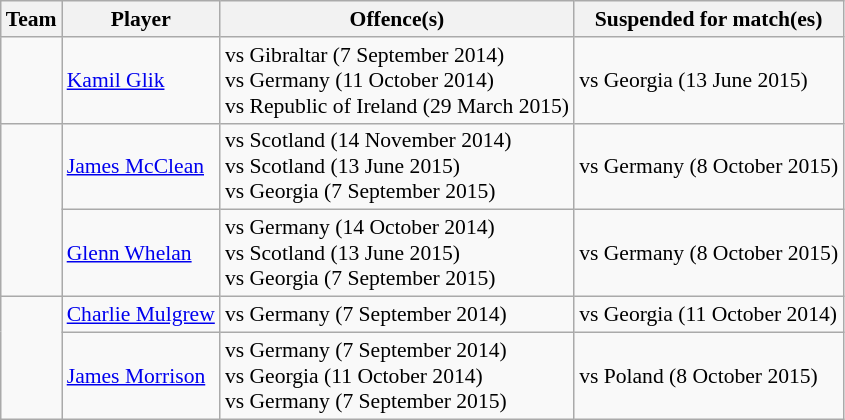<table class="wikitable" style="font-size:90%">
<tr>
<th>Team</th>
<th>Player</th>
<th>Offence(s)</th>
<th>Suspended for match(es)</th>
</tr>
<tr>
<td></td>
<td><a href='#'>Kamil Glik</a></td>
<td> vs Gibraltar (7 September 2014)<br> vs Germany (11 October 2014)<br> vs Republic of Ireland (29 March 2015)</td>
<td>vs Georgia (13 June 2015)</td>
</tr>
<tr>
<td rowspan=2></td>
<td><a href='#'>James McClean</a></td>
<td> vs Scotland (14 November 2014)<br> vs Scotland (13 June 2015)<br> vs Georgia (7 September 2015)</td>
<td>vs Germany (8 October 2015)</td>
</tr>
<tr>
<td><a href='#'>Glenn Whelan</a></td>
<td> vs Germany (14 October 2014)<br> vs Scotland (13 June 2015)<br> vs Georgia (7 September 2015)</td>
<td>vs Germany (8 October 2015)</td>
</tr>
<tr>
<td rowspan=2></td>
<td><a href='#'>Charlie Mulgrew</a></td>
<td> vs Germany (7 September 2014)</td>
<td>vs Georgia (11 October 2014)</td>
</tr>
<tr>
<td><a href='#'>James Morrison</a></td>
<td> vs Germany (7 September 2014)<br> vs Georgia (11 October 2014)<br> vs Germany (7 September 2015)</td>
<td>vs Poland (8 October 2015)</td>
</tr>
</table>
